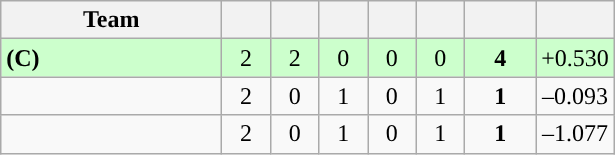<table class="wikitable" style="text-align:center">
<tr>
<th width="140">Team</th>
<th width="25"></th>
<th width="25"></th>
<th width="25"></th>
<th width="25"></th>
<th width="25"></th>
<th width="40"></th>
<th width="25"></th>
</tr>
<tr style="background:#cfc">
<td style="text-align:left"> <strong>(C)</strong></td>
<td>2</td>
<td>2</td>
<td>0</td>
<td>0</td>
<td>0</td>
<td><strong>4</strong></td>
<td>+0.530</td>
</tr>
<tr>
<td style="text-align:left"></td>
<td>2</td>
<td>0</td>
<td>1</td>
<td>0</td>
<td>1</td>
<td><strong>1</strong></td>
<td>–0.093</td>
</tr>
<tr>
<td style="text-align:left"></td>
<td>2</td>
<td>0</td>
<td>1</td>
<td>0</td>
<td>1</td>
<td><strong>1</strong></td>
<td>–1.077</td>
</tr>
</table>
